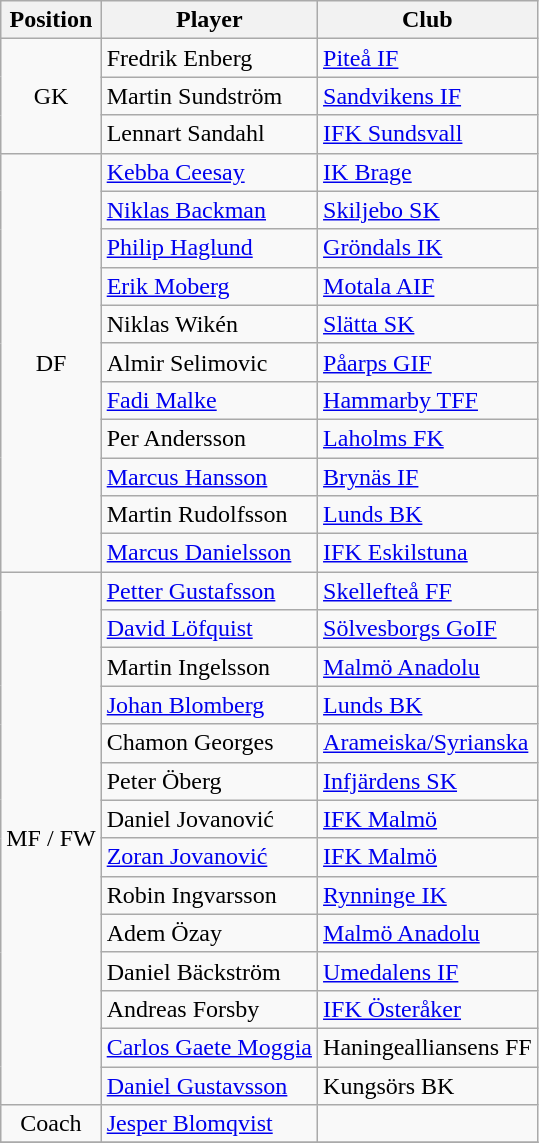<table class="wikitable" style="text-align:center;float:left;margin-right:1em;">
<tr>
<th>Position</th>
<th>Player</th>
<th>Club</th>
</tr>
<tr>
<td rowspan="3">GK</td>
<td align="left"> Fredrik Enberg</td>
<td align="left"><a href='#'>Piteå IF</a></td>
</tr>
<tr>
<td align="left"> Martin Sundström</td>
<td align="left"><a href='#'>Sandvikens IF</a></td>
</tr>
<tr>
<td align="left"> Lennart Sandahl</td>
<td align="left"><a href='#'>IFK Sundsvall</a></td>
</tr>
<tr>
<td rowspan="11">DF</td>
<td align="left"> <a href='#'>Kebba Ceesay</a></td>
<td align="left"><a href='#'>IK Brage</a></td>
</tr>
<tr>
<td align="left"> <a href='#'>Niklas Backman</a></td>
<td align="left"><a href='#'>Skiljebo SK</a></td>
</tr>
<tr>
<td align="left"> <a href='#'>Philip Haglund</a></td>
<td align="left"><a href='#'>Gröndals IK</a></td>
</tr>
<tr>
<td align="left"> <a href='#'>Erik Moberg</a></td>
<td align="left"><a href='#'>Motala AIF</a></td>
</tr>
<tr>
<td align="left"> Niklas Wikén</td>
<td align="left"><a href='#'>Slätta SK</a></td>
</tr>
<tr>
<td align="left"> Almir Selimovic</td>
<td align="left"><a href='#'>Påarps GIF</a></td>
</tr>
<tr>
<td align="left"> <a href='#'>Fadi Malke</a></td>
<td align="left"><a href='#'>Hammarby TFF</a></td>
</tr>
<tr>
<td align="left"> Per Andersson</td>
<td align="left"><a href='#'>Laholms FK</a></td>
</tr>
<tr>
<td align="left"> <a href='#'>Marcus Hansson</a></td>
<td align="left"><a href='#'>Brynäs IF</a></td>
</tr>
<tr>
<td align="left"> Martin Rudolfsson</td>
<td align="left"><a href='#'>Lunds BK</a></td>
</tr>
<tr>
<td align="left"> <a href='#'>Marcus Danielsson</a></td>
<td align="left"><a href='#'>IFK Eskilstuna</a></td>
</tr>
<tr>
<td rowspan="14">MF / FW</td>
<td align="left"> <a href='#'>Petter Gustafsson</a></td>
<td align="left"><a href='#'>Skellefteå FF</a></td>
</tr>
<tr>
<td align="left"> <a href='#'>David Löfquist</a></td>
<td align="left"><a href='#'>Sölvesborgs GoIF</a></td>
</tr>
<tr>
<td align="left"> Martin Ingelsson</td>
<td align="left"><a href='#'>Malmö Anadolu</a></td>
</tr>
<tr>
<td align="left"> <a href='#'>Johan Blomberg</a></td>
<td align="left"><a href='#'>Lunds BK</a></td>
</tr>
<tr>
<td align="left"> Chamon Georges</td>
<td align="left"><a href='#'>Arameiska/Syrianska</a></td>
</tr>
<tr>
<td align="left"> Peter Öberg</td>
<td align="left"><a href='#'>Infjärdens SK</a></td>
</tr>
<tr>
<td align="left"> Daniel Jovanović</td>
<td align="left"><a href='#'>IFK Malmö</a></td>
</tr>
<tr>
<td align="left"> <a href='#'>Zoran Jovanović</a></td>
<td align="left"><a href='#'>IFK Malmö</a></td>
</tr>
<tr>
<td align="left"> Robin Ingvarsson</td>
<td align="left"><a href='#'>Rynninge IK</a></td>
</tr>
<tr>
<td align="left"> Adem Özay</td>
<td align="left"><a href='#'>Malmö Anadolu</a></td>
</tr>
<tr>
<td align="left"> Daniel Bäckström</td>
<td align="left"><a href='#'>Umedalens IF</a></td>
</tr>
<tr>
<td align="left"> Andreas Forsby</td>
<td align="left"><a href='#'>IFK Österåker</a></td>
</tr>
<tr>
<td align="left"> <a href='#'>Carlos Gaete Moggia</a></td>
<td align="left">Haningealliansens FF</td>
</tr>
<tr>
<td align="left"> <a href='#'>Daniel Gustavsson</a></td>
<td align="left">Kungsörs BK</td>
</tr>
<tr>
<td>Coach</td>
<td align="left"> <a href='#'>Jesper Blomqvist</a></td>
<td align="left"></td>
</tr>
<tr>
</tr>
</table>
